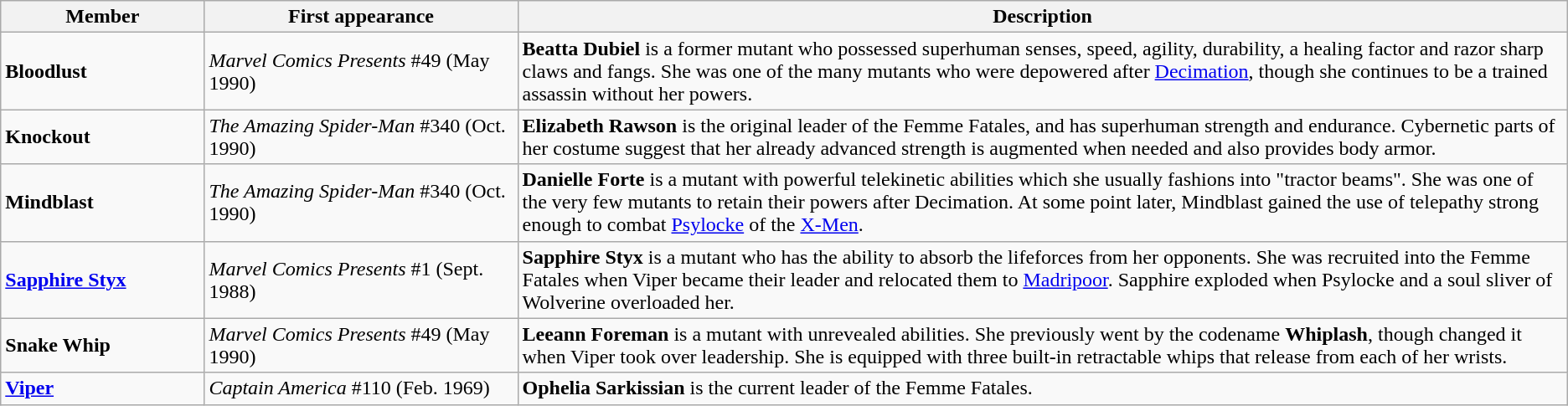<table class="wikitable">
<tr>
<th width="13%">Member</th>
<th width="20%">First appearance</th>
<th width="67%">Description</th>
</tr>
<tr>
<td><strong>Bloodlust</strong></td>
<td><em>Marvel Comics Presents</em> #49 (May 1990)</td>
<td><strong>Beatta Dubiel</strong> is a former mutant who possessed superhuman senses, speed, agility, durability, a healing factor and razor sharp claws and fangs. She was one of the many mutants who were depowered after <a href='#'>Decimation</a>, though she continues to be a trained assassin without her powers.</td>
</tr>
<tr>
<td><strong>Knockout</strong></td>
<td><em>The Amazing Spider-Man</em> #340 (Oct. 1990)</td>
<td><strong>Elizabeth Rawson</strong> is the original leader of the Femme Fatales, and has superhuman strength and endurance. Cybernetic parts of her costume suggest that her already advanced strength is augmented when needed and also provides body armor.</td>
</tr>
<tr>
<td><strong>Mindblast</strong></td>
<td><em>The Amazing Spider-Man</em> #340 (Oct. 1990)</td>
<td><strong>Danielle Forte</strong> is a mutant with powerful telekinetic abilities which she usually fashions into "tractor beams". She was one of the very few mutants to retain their powers after Decimation. At some point later, Mindblast gained the use of telepathy strong enough to combat <a href='#'>Psylocke</a> of the <a href='#'>X-Men</a>.</td>
</tr>
<tr>
<td><strong><a href='#'>Sapphire Styx</a></strong></td>
<td><em>Marvel Comics Presents</em> #1 (Sept. 1988)</td>
<td><strong>Sapphire Styx</strong> is a mutant who has the ability to absorb the lifeforces from her opponents. She was recruited into the Femme Fatales when Viper became their leader and relocated them to <a href='#'>Madripoor</a>. Sapphire exploded when Psylocke and a soul sliver of Wolverine overloaded her.</td>
</tr>
<tr>
<td><strong>Snake Whip</strong></td>
<td><em>Marvel Comics Presents</em> #49 (May 1990)</td>
<td><strong>Leeann Foreman</strong> is a mutant with unrevealed abilities. She previously went by the codename <strong>Whiplash</strong>, though changed it when Viper took over leadership. She is equipped with three built-in retractable whips that release from each of her wrists.</td>
</tr>
<tr>
<td><strong><a href='#'>Viper</a></strong></td>
<td><em>Captain America</em> #110 (Feb. 1969)</td>
<td><strong>Ophelia Sarkissian</strong> is the current leader of the Femme Fatales.</td>
</tr>
</table>
